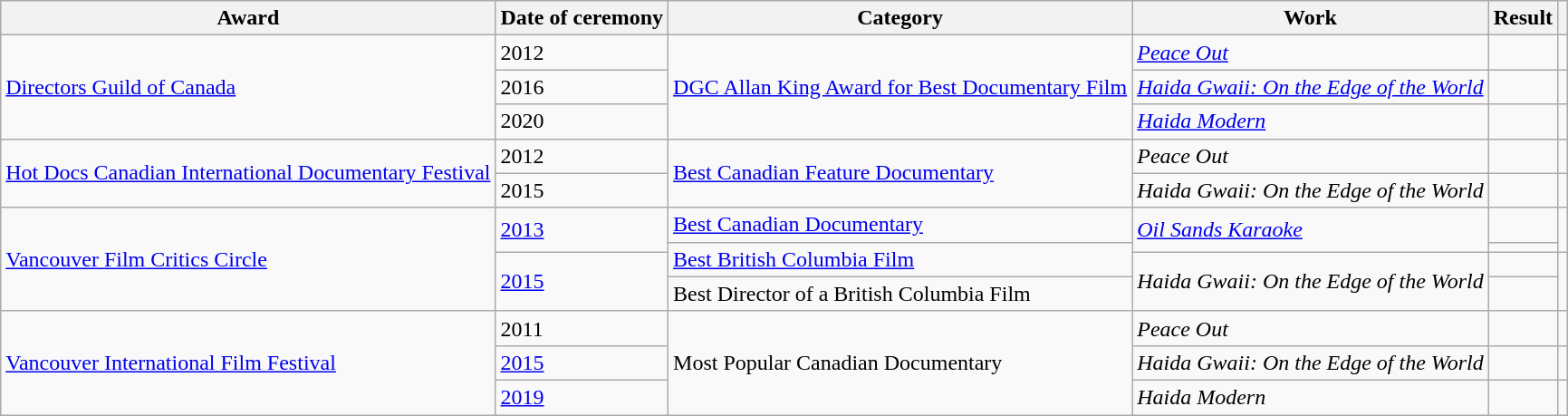<table class="wikitable sortable plainrowheaders">
<tr>
<th scope="col">Award</th>
<th scope="col">Date of ceremony</th>
<th scope="col">Category</th>
<th scope="col">Work</th>
<th scope="col">Result</th>
<th scope="col" class="unsortable"></th>
</tr>
<tr>
<td rowspan=3><a href='#'>Directors Guild of Canada</a></td>
<td>2012</td>
<td rowspan=3><a href='#'>DGC Allan King Award for Best Documentary Film</a></td>
<td><em><a href='#'>Peace Out</a></em></td>
<td></td>
<td></td>
</tr>
<tr>
<td>2016</td>
<td><em><a href='#'>Haida Gwaii: On the Edge of the World</a></em></td>
<td></td>
<td></td>
</tr>
<tr>
<td>2020</td>
<td><em><a href='#'>Haida Modern</a></em></td>
<td></td>
<td></td>
</tr>
<tr>
<td rowspan=2><a href='#'>Hot Docs Canadian International Documentary Festival</a></td>
<td>2012</td>
<td rowspan=2><a href='#'>Best Canadian Feature Documentary</a></td>
<td><em>Peace Out</em></td>
<td></td>
<td></td>
</tr>
<tr>
<td>2015</td>
<td><em>Haida Gwaii: On the Edge of the World</em></td>
<td></td>
<td></td>
</tr>
<tr>
<td rowspan=4><a href='#'>Vancouver Film Critics Circle</a></td>
<td rowspan=2><a href='#'>2013</a></td>
<td><a href='#'>Best Canadian Documentary</a></td>
<td rowspan=2><em><a href='#'>Oil Sands Karaoke</a></em></td>
<td></td>
<td rowspan=2></td>
</tr>
<tr>
<td rowspan=2><a href='#'>Best British Columbia Film</a></td>
<td></td>
</tr>
<tr>
<td rowspan=2><a href='#'>2015</a></td>
<td rowspan=2><em>Haida Gwaii: On the Edge of the World</em></td>
<td></td>
<td rowspan=2></td>
</tr>
<tr>
<td>Best Director of a British Columbia Film</td>
<td></td>
</tr>
<tr>
<td rowspan=3><a href='#'>Vancouver International Film Festival</a></td>
<td>2011</td>
<td rowspan=3>Most Popular Canadian Documentary</td>
<td><em>Peace Out</em></td>
<td></td>
<td></td>
</tr>
<tr>
<td><a href='#'>2015</a></td>
<td><em>Haida Gwaii: On the Edge of the World</em></td>
<td></td>
<td></td>
</tr>
<tr>
<td><a href='#'>2019</a></td>
<td><em>Haida Modern</em></td>
<td></td>
<td></td>
</tr>
</table>
